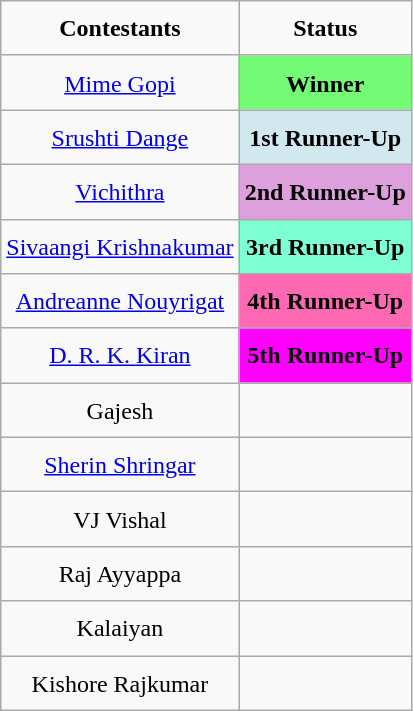<table class="wikitable sortable" style=" text-align:center; font-size:100%;  line-height:29px; width:auto;">
<tr>
<td><strong>Contestants</strong></td>
<td><strong>Status</strong></td>
</tr>
<tr>
<td><a href='#'>Mime Gopi</a></td>
<td style="background:#73FB76";><strong>Winner</strong></td>
</tr>
<tr>
<td><a href='#'>Srushti Dange</a></td>
<td style="background:#D1E8EF;"><strong>1st Runner-Up</strong></td>
</tr>
<tr>
<td><a href='#'>Vichithra</a></td>
<td Style="background:#DDA0DD;";"><strong>2nd Runner-Up</strong></td>
</tr>
<tr>
<td><a href='#'>Sivaangi Krishnakumar</a></td>
<td Style="background:#7FFFD4;";"><strong>3rd Runner-Up</strong></td>
</tr>
<tr>
<td><a href='#'>Andreanne Nouyrigat</a></td>
<td Style="background:#FF69B4;";"><strong>4th Runner-Up</strong></td>
</tr>
<tr>
<td><a href='#'>D. R. K. Kiran</a></td>
<td Style="background:#FF00FF;";"><strong>5th Runner-Up</strong></td>
</tr>
<tr>
<td>Gajesh</td>
<td></td>
</tr>
<tr>
<td><a href='#'>Sherin Shringar</a></td>
<td></td>
</tr>
<tr>
<td>VJ Vishal</td>
<td></td>
</tr>
<tr>
<td>Raj Ayyappa</td>
<td></td>
</tr>
<tr>
<td>Kalaiyan</td>
<td></td>
</tr>
<tr>
<td>Kishore Rajkumar</td>
<td></td>
</tr>
</table>
